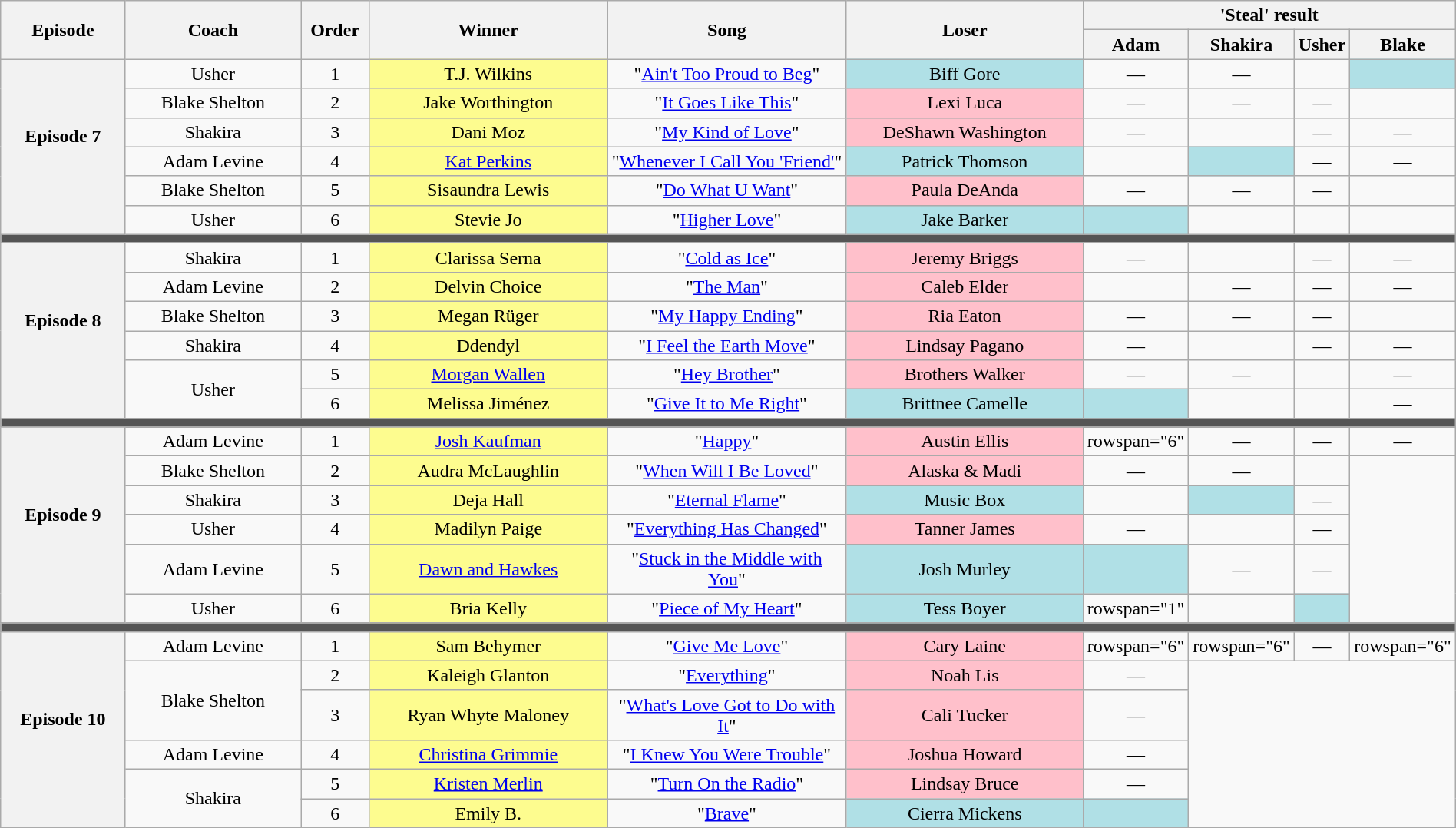<table class="wikitable" style="text-align: center; width:100%;">
<tr>
<th rowspan="2" style="width:10%;">Episode</th>
<th rowspan="2" style="width:15%;">Coach</th>
<th rowspan="2" style="width:05%;">Order</th>
<th rowspan="2" style="width:20%;">Winner</th>
<th rowspan="2" style="width:20%;">Song</th>
<th rowspan="2" style="width:20%;">Loser</th>
<th colspan="4" style="width:20%;">'Steal' result</th>
</tr>
<tr>
<th style="width:05%;">Adam</th>
<th style="width:05%;">Shakira</th>
<th style="width:05%;">Usher</th>
<th style="width:05%;">Blake</th>
</tr>
<tr>
<th rowspan="6">Episode 7<br><br><small></small></th>
<td>Usher</td>
<td>1</td>
<td style="background:#fdfc8f;">T.J. Wilkins</td>
<td>"<a href='#'>Ain't Too Proud to Beg</a>"</td>
<td style="background:#B0E0E6;">Biff Gore</td>
<td>—</td>
<td>—</td>
<td></td>
<td style="background:#B0E0E6;"><strong></strong></td>
</tr>
<tr>
<td>Blake Shelton</td>
<td>2</td>
<td style="background:#fdfc8f;">Jake Worthington</td>
<td>"<a href='#'>It Goes Like This</a>"</td>
<td style="background:pink;">Lexi Luca</td>
<td>—</td>
<td>—</td>
<td>—</td>
<td></td>
</tr>
<tr>
<td>Shakira</td>
<td>3</td>
<td style="background:#fdfc8f;">Dani Moz</td>
<td>"<a href='#'>My Kind of Love</a>"</td>
<td style="background:pink;">DeShawn Washington</td>
<td>—</td>
<td></td>
<td>—</td>
<td>—</td>
</tr>
<tr>
<td>Adam Levine</td>
<td>4</td>
<td style="background:#fdfc8f;"><a href='#'>Kat Perkins</a></td>
<td>"<a href='#'>Whenever I Call You 'Friend'</a>"</td>
<td style="background:#B0E0E6;">Patrick Thomson</td>
<td></td>
<td style="background:#B0E0E6;"><strong></strong></td>
<td>—</td>
<td>—</td>
</tr>
<tr>
<td>Blake Shelton</td>
<td>5</td>
<td style="background:#fdfc8f;">Sisaundra Lewis</td>
<td>"<a href='#'>Do What U Want</a>"</td>
<td style="background:pink;">Paula DeAnda</td>
<td>—</td>
<td>—</td>
<td>—</td>
<td></td>
</tr>
<tr>
<td>Usher</td>
<td>6</td>
<td style="background:#fdfc8f;">Stevie Jo</td>
<td>"<a href='#'>Higher Love</a>"</td>
<td style="background:#B0E0E6;">Jake Barker</td>
<td style="background:#B0E0E6;"><strong></strong></td>
<td><strong></strong></td>
<td></td>
<td><strong></strong></td>
</tr>
<tr>
<td colspan="10" style="background:#555;"></td>
</tr>
<tr>
<th rowspan="6">Episode 8<br><br><small></small></th>
<td>Shakira</td>
<td>1</td>
<td style="background:#fdfc8f;">Clarissa Serna</td>
<td>"<a href='#'>Cold as Ice</a>"</td>
<td style="background:pink;">Jeremy Briggs</td>
<td>—</td>
<td></td>
<td>—</td>
<td>—</td>
</tr>
<tr>
<td>Adam Levine</td>
<td>2</td>
<td style="background:#fdfc8f;">Delvin Choice</td>
<td>"<a href='#'>The Man</a>"</td>
<td style="background:pink;">Caleb Elder</td>
<td></td>
<td>—</td>
<td>—</td>
<td>—</td>
</tr>
<tr>
<td>Blake Shelton</td>
<td>3</td>
<td style="background:#fdfc8f;">Megan Rüger</td>
<td>"<a href='#'>My Happy Ending</a>"</td>
<td style="background:pink;">Ria Eaton</td>
<td>—</td>
<td>—</td>
<td>—</td>
<td></td>
</tr>
<tr>
<td>Shakira</td>
<td>4</td>
<td style="background:#fdfc8f;">Ddendyl</td>
<td>"<a href='#'>I Feel the Earth Move</a>"</td>
<td style="background:pink;">Lindsay Pagano</td>
<td>—</td>
<td></td>
<td>—</td>
<td>—</td>
</tr>
<tr>
<td rowspan="2">Usher</td>
<td>5</td>
<td style="background:#fdfc8f;"><a href='#'>Morgan Wallen</a></td>
<td>"<a href='#'>Hey Brother</a>"</td>
<td style="background:pink;">Brothers Walker</td>
<td>—</td>
<td>—</td>
<td></td>
<td>—</td>
</tr>
<tr>
<td>6</td>
<td style="background:#fdfc8f;">Melissa Jiménez</td>
<td>"<a href='#'>Give It to Me Right</a>"</td>
<td style="background:#B0E0E6;">Brittnee Camelle</td>
<td style="background:#B0E0E6;"><strong></strong></td>
<td><strong></strong></td>
<td></td>
<td>—</td>
</tr>
<tr>
<td colspan="10" style="background:#555;"></td>
</tr>
<tr>
<th rowspan="6">Episode 9<br><br><small></small></th>
<td>Adam Levine</td>
<td>1</td>
<td style="background:#fdfc8f;"><a href='#'>Josh Kaufman</a></td>
<td>"<a href='#'>Happy</a>"</td>
<td style="background:pink;">Austin Ellis</td>
<td>rowspan="6" </td>
<td>—</td>
<td>—</td>
<td>—</td>
</tr>
<tr>
<td>Blake Shelton</td>
<td>2</td>
<td style="background:#fdfc8f;">Audra McLaughlin</td>
<td>"<a href='#'>When Will I Be Loved</a>"</td>
<td style="background:pink;">Alaska & Madi</td>
<td>—</td>
<td>—</td>
<td></td>
</tr>
<tr>
<td>Shakira</td>
<td>3</td>
<td style="background:#fdfc8f;">Deja Hall</td>
<td>"<a href='#'>Eternal Flame</a>"</td>
<td style="background:#B0E0E6;">Music Box</td>
<td></td>
<td style="background:#B0E0E6;"><strong></strong></td>
<td>—</td>
</tr>
<tr>
<td>Usher</td>
<td>4</td>
<td style="background:#fdfc8f;">Madilyn Paige</td>
<td>"<a href='#'>Everything Has Changed</a>"</td>
<td style="background:pink;">Tanner James</td>
<td>—</td>
<td></td>
<td>—</td>
</tr>
<tr>
<td>Adam Levine</td>
<td>5</td>
<td style="background:#fdfc8f;"><a href='#'>Dawn and Hawkes</a></td>
<td>"<a href='#'>Stuck in the Middle with You</a>"</td>
<td style="background:#B0E0E6;">Josh Murley</td>
<td style="background:#B0E0E6;"><strong></strong></td>
<td>—</td>
<td>—</td>
</tr>
<tr>
<td>Usher</td>
<td>6</td>
<td style="background:#fdfc8f;">Bria Kelly</td>
<td>"<a href='#'>Piece of My Heart</a>"</td>
<td style="background:#B0E0E6;">Tess Boyer</td>
<td>rowspan="1" </td>
<td></td>
<td style="background:#B0E0E6;"><strong></strong></td>
</tr>
<tr>
<td colspan="10" style="background:#555;"></td>
</tr>
<tr>
<th rowspan="6">Episode 10<br><br><small></small></th>
<td>Adam Levine</td>
<td>1</td>
<td style="background:#fdfc8f;">Sam Behymer</td>
<td>"<a href='#'>Give Me Love</a>"</td>
<td style="background:pink;">Cary Laine</td>
<td>rowspan="6" </td>
<td>rowspan="6" </td>
<td>—</td>
<td>rowspan="6" </td>
</tr>
<tr>
<td rowspan="2">Blake Shelton</td>
<td>2</td>
<td style="background:#fdfc8f;">Kaleigh Glanton</td>
<td>"<a href='#'>Everything</a>"</td>
<td style="background:pink;">Noah Lis</td>
<td>—</td>
</tr>
<tr>
<td>3</td>
<td style="background:#fdfc8f;">Ryan Whyte Maloney</td>
<td>"<a href='#'>What's Love Got to Do with It</a>"</td>
<td style="background:pink;">Cali Tucker</td>
<td>—</td>
</tr>
<tr>
<td>Adam Levine</td>
<td>4</td>
<td style="background:#fdfc8f;"><a href='#'>Christina Grimmie</a></td>
<td>"<a href='#'>I Knew You Were Trouble</a>"</td>
<td style="background:pink;">Joshua Howard</td>
<td>—</td>
</tr>
<tr>
<td rowspan="2">Shakira</td>
<td>5</td>
<td style="background:#fdfc8f;"><a href='#'>Kristen Merlin</a></td>
<td>"<a href='#'>Turn On the Radio</a>"</td>
<td style="background:pink;">Lindsay Bruce</td>
<td>—</td>
</tr>
<tr>
<td>6</td>
<td style="background:#fdfc8f;">Emily B.</td>
<td>"<a href='#'>Brave</a>"</td>
<td style="background:#B0E0E6;">Cierra Mickens</td>
<td style="background:#B0E0E6;"><strong></strong></td>
</tr>
</table>
